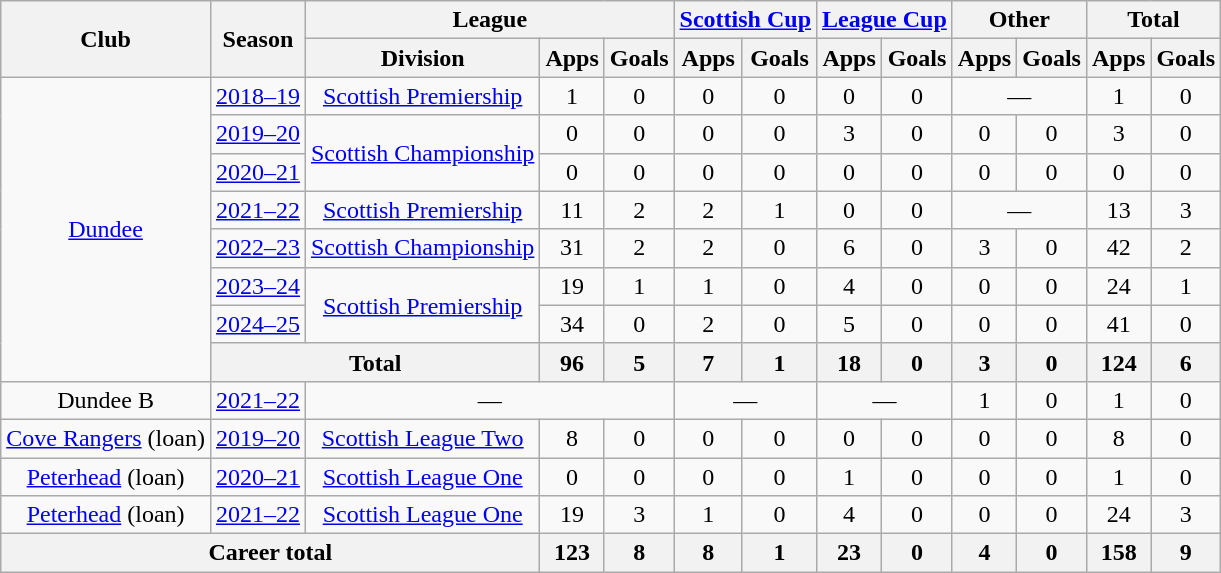<table class="wikitable" style="text-align: center">
<tr>
<th rowspan="2">Club</th>
<th rowspan="2">Season</th>
<th colspan="3">League</th>
<th colspan="2"><a href='#'>Scottish Cup</a></th>
<th colspan="2"><a href='#'>League Cup</a></th>
<th colspan="2">Other</th>
<th colspan="2">Total</th>
</tr>
<tr>
<th>Division</th>
<th>Apps</th>
<th>Goals</th>
<th>Apps</th>
<th>Goals</th>
<th>Apps</th>
<th>Goals</th>
<th>Apps</th>
<th>Goals</th>
<th>Apps</th>
<th>Goals</th>
</tr>
<tr>
<td rowspan="8"><a href='#'>Dundee</a></td>
<td><a href='#'>2018–19</a></td>
<td><a href='#'>Scottish Premiership</a></td>
<td>1</td>
<td>0</td>
<td>0</td>
<td>0</td>
<td>0</td>
<td>0</td>
<td colspan="2">—</td>
<td>1</td>
<td>0</td>
</tr>
<tr>
<td><a href='#'>2019–20</a></td>
<td rowspan="2"><a href='#'>Scottish Championship</a></td>
<td>0</td>
<td>0</td>
<td>0</td>
<td>0</td>
<td>3</td>
<td>0</td>
<td>0</td>
<td>0</td>
<td>3</td>
<td>0</td>
</tr>
<tr>
<td><a href='#'>2020–21</a></td>
<td>0</td>
<td>0</td>
<td>0</td>
<td>0</td>
<td>0</td>
<td>0</td>
<td>0</td>
<td>0</td>
<td>0</td>
<td>0</td>
</tr>
<tr>
<td><a href='#'>2021–22</a></td>
<td><a href='#'>Scottish Premiership</a></td>
<td>11</td>
<td>2</td>
<td>2</td>
<td>1</td>
<td>0</td>
<td>0</td>
<td colspan="2">—</td>
<td>13</td>
<td>3</td>
</tr>
<tr>
<td><a href='#'>2022–23</a></td>
<td><a href='#'>Scottish Championship</a></td>
<td>31</td>
<td>2</td>
<td>2</td>
<td>0</td>
<td>6</td>
<td>0</td>
<td>3</td>
<td>0</td>
<td>42</td>
<td>2</td>
</tr>
<tr>
<td><a href='#'>2023–24</a></td>
<td rowspan="2"><a href='#'>Scottish Premiership</a></td>
<td>19</td>
<td>1</td>
<td>1</td>
<td>0</td>
<td>4</td>
<td>0</td>
<td>0</td>
<td>0</td>
<td>24</td>
<td>1</td>
</tr>
<tr>
<td><a href='#'>2024–25</a></td>
<td>34</td>
<td>0</td>
<td>2</td>
<td>0</td>
<td>5</td>
<td>0</td>
<td>0</td>
<td>0</td>
<td>41</td>
<td>0</td>
</tr>
<tr>
<th colspan="2">Total</th>
<th>96</th>
<th>5</th>
<th>7</th>
<th>1</th>
<th>18</th>
<th>0</th>
<th>3</th>
<th>0</th>
<th>124</th>
<th>6</th>
</tr>
<tr>
<td>Dundee B</td>
<td><a href='#'>2021–22</a></td>
<td colspan="3">—</td>
<td colspan="2">—</td>
<td colspan="2">—</td>
<td>1</td>
<td>0</td>
<td>1</td>
<td>0</td>
</tr>
<tr>
<td><a href='#'>Cove Rangers</a> (loan)</td>
<td><a href='#'>2019–20</a></td>
<td><a href='#'>Scottish League Two</a></td>
<td>8</td>
<td>0</td>
<td>0</td>
<td>0</td>
<td>0</td>
<td>0</td>
<td>0</td>
<td>0</td>
<td>8</td>
<td>0</td>
</tr>
<tr>
<td><a href='#'>Peterhead</a> (loan)</td>
<td><a href='#'>2020–21</a></td>
<td><a href='#'>Scottish League One</a></td>
<td>0</td>
<td>0</td>
<td>0</td>
<td>0</td>
<td>1</td>
<td>0</td>
<td>0</td>
<td>0</td>
<td>1</td>
<td>0</td>
</tr>
<tr>
<td><a href='#'>Peterhead</a> (loan)</td>
<td><a href='#'>2021–22</a></td>
<td><a href='#'>Scottish League One</a></td>
<td>19</td>
<td>3</td>
<td>1</td>
<td>0</td>
<td>4</td>
<td>0</td>
<td>0</td>
<td>0</td>
<td>24</td>
<td>3</td>
</tr>
<tr>
<th colspan="3">Career total</th>
<th>123</th>
<th>8</th>
<th>8</th>
<th>1</th>
<th>23</th>
<th>0</th>
<th>4</th>
<th>0</th>
<th>158</th>
<th>9</th>
</tr>
</table>
